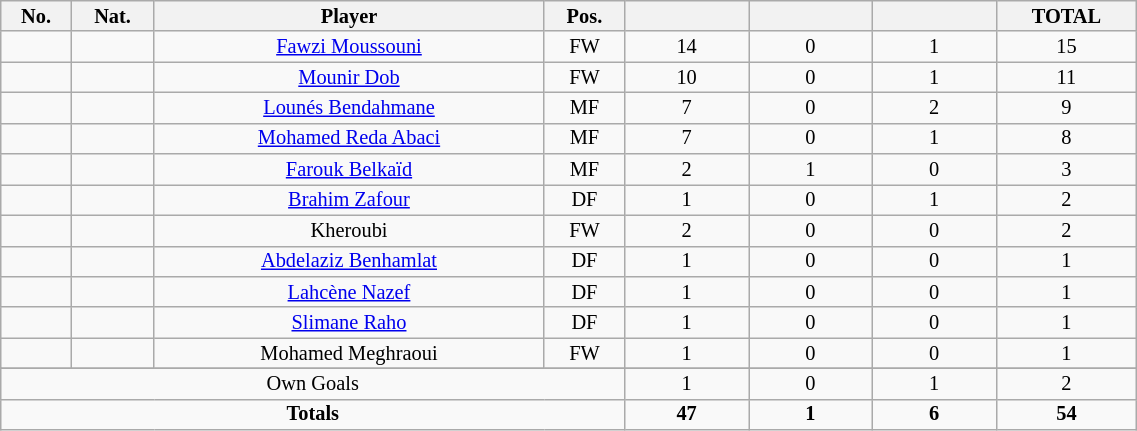<table class="wikitable sortable alternance"  style="font-size:85%; text-align:center; line-height:14px; width:60%;">
<tr>
<th width=10>No.</th>
<th width=10>Nat.</th>
<th width=140>Player</th>
<th width=10>Pos.</th>
<th width=40></th>
<th width=40></th>
<th width=40></th>
<th width=40>TOTAL</th>
</tr>
<tr>
<td></td>
<td></td>
<td><a href='#'>Fawzi Moussouni</a></td>
<td>FW</td>
<td>14</td>
<td>0</td>
<td>1</td>
<td>15</td>
</tr>
<tr>
<td></td>
<td></td>
<td><a href='#'>Mounir Dob</a></td>
<td>FW</td>
<td>10</td>
<td>0</td>
<td>1</td>
<td>11</td>
</tr>
<tr>
<td></td>
<td></td>
<td><a href='#'>Lounés Bendahmane</a></td>
<td>MF</td>
<td>7</td>
<td>0</td>
<td>2</td>
<td>9</td>
</tr>
<tr>
<td></td>
<td></td>
<td><a href='#'>Mohamed Reda Abaci</a></td>
<td>MF</td>
<td>7</td>
<td>0</td>
<td>1</td>
<td>8</td>
</tr>
<tr>
<td></td>
<td></td>
<td><a href='#'>Farouk Belkaïd</a></td>
<td>MF</td>
<td>2</td>
<td>1</td>
<td>0</td>
<td>3</td>
</tr>
<tr>
<td></td>
<td></td>
<td><a href='#'>Brahim Zafour</a></td>
<td>DF</td>
<td>1</td>
<td>0</td>
<td>1</td>
<td>2</td>
</tr>
<tr>
<td></td>
<td></td>
<td>Kheroubi</td>
<td>FW</td>
<td>2</td>
<td>0</td>
<td>0</td>
<td>2</td>
</tr>
<tr>
<td></td>
<td></td>
<td><a href='#'>Abdelaziz Benhamlat</a></td>
<td>DF</td>
<td>1</td>
<td>0</td>
<td>0</td>
<td>1</td>
</tr>
<tr>
<td></td>
<td></td>
<td><a href='#'>Lahcène Nazef</a></td>
<td>DF</td>
<td>1</td>
<td>0</td>
<td>0</td>
<td>1</td>
</tr>
<tr>
<td></td>
<td></td>
<td><a href='#'>Slimane Raho</a></td>
<td>DF</td>
<td>1</td>
<td>0</td>
<td>0</td>
<td>1</td>
</tr>
<tr>
<td></td>
<td></td>
<td>Mohamed Meghraoui</td>
<td>FW</td>
<td>1</td>
<td>0</td>
<td>0</td>
<td>1</td>
</tr>
<tr>
</tr>
<tr class="sortbottom">
<td colspan="4">Own Goals</td>
<td>1</td>
<td>0</td>
<td>1</td>
<td>2</td>
</tr>
<tr class="sortbottom">
<td colspan="4"><strong>Totals</strong></td>
<td><strong>47</strong></td>
<td><strong>1</strong></td>
<td><strong>6</strong></td>
<td><strong>54</strong></td>
</tr>
</table>
